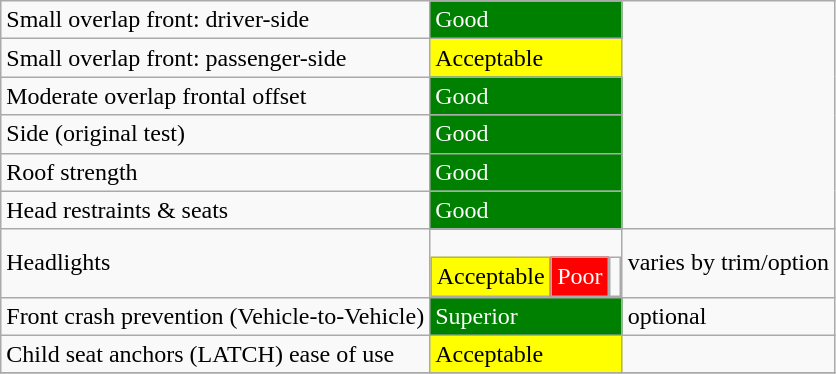<table class="wikitable">
<tr>
<td>Small overlap front: driver-side</td>
<td style="color:white;background: green">Good</td>
</tr>
<tr>
<td>Small overlap front: passenger-side</td>
<td style="background: yellow">Acceptable</td>
</tr>
<tr>
<td>Moderate overlap frontal offset</td>
<td style="color:white;background: green">Good</td>
</tr>
<tr>
<td>Side (original test)</td>
<td style="color:white;background: green">Good</td>
</tr>
<tr>
<td>Roof strength</td>
<td style="color:white;background: green">Good</td>
</tr>
<tr>
<td>Head restraints & seats</td>
<td style="color:white;background: green">Good</td>
</tr>
<tr>
<td>Headlights</td>
<td style="margin:0;padding:0"><br><table border=0 cellspacing=0>
<tr>
<td style="background: yellow">Acceptable</td>
<td style="color:white;background: red">Poor</td>
<td></td>
</tr>
</table>
</td>
<td>varies by trim/option</td>
</tr>
<tr>
<td>Front crash prevention (Vehicle-to-Vehicle)</td>
<td style="color:white;background: green">Superior</td>
<td>optional</td>
</tr>
<tr>
<td>Child seat anchors (LATCH) ease of use</td>
<td style="background: yellow">Acceptable</td>
<td></td>
</tr>
<tr>
</tr>
</table>
